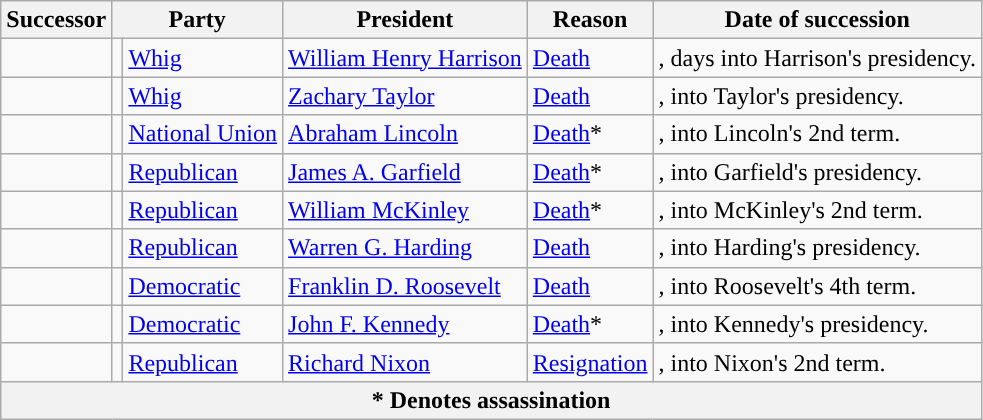<table class="wikitable sortable">
<tr>
<th scope="col">Successor</th>
<th scope="col" colspan="2">Party</th>
<th scope="col">President</th>
<th scope="col">Reason</th>
<th scope="col">Date of succession</th>
</tr>
<tr>
<td scope="row"></td>
<td style="background-color:"></td>
<td><a href='#'>Whig</a></td>
<td><a href='#'>William Henry Harrison</a></td>
<td><a href='#'>Death</a></td>
<td>,  days into Harrison's presidency.</td>
</tr>
<tr>
<td scope="row"></td>
<td style="background-color:"></td>
<td><a href='#'>Whig</a></td>
<td><a href='#'>Zachary Taylor</a></td>
<td><a href='#'>Death</a></td>
<td>,  into Taylor's presidency.</td>
</tr>
<tr>
<td scope="row"></td>
<td style="background: "></td>
<td><a href='#'>National Union</a></td>
<td><a href='#'>Abraham Lincoln</a></td>
<td><a href='#'>Death</a>*</td>
<td>,  into Lincoln's 2nd term.</td>
</tr>
<tr>
<td scope="row"></td>
<td style="background: "></td>
<td><a href='#'>Republican</a></td>
<td><a href='#'>James A. Garfield</a></td>
<td><a href='#'>Death</a>*</td>
<td>,  into Garfield's presidency.</td>
</tr>
<tr>
<td scope="row"></td>
<td style="background: "></td>
<td><a href='#'>Republican</a></td>
<td><a href='#'>William McKinley</a></td>
<td><a href='#'>Death</a>*</td>
<td>,  into McKinley's 2nd term.</td>
</tr>
<tr>
<td scope="row"></td>
<td style="background: "></td>
<td><a href='#'>Republican</a></td>
<td><a href='#'>Warren G. Harding</a></td>
<td><a href='#'>Death</a></td>
<td>,  into Harding's presidency.</td>
</tr>
<tr>
<td scope="row"></td>
<td style="background: "></td>
<td><a href='#'>Democratic</a></td>
<td><a href='#'>Franklin D. Roosevelt</a></td>
<td><a href='#'>Death</a></td>
<td>,  into Roosevelt's 4th term.</td>
</tr>
<tr>
<td scope="row"></td>
<td style="background: "></td>
<td><a href='#'>Democratic</a></td>
<td><a href='#'>John F. Kennedy</a></td>
<td><a href='#'>Death</a>*</td>
<td>,  into Kennedy's presidency.</td>
</tr>
<tr>
<td scope="row"></td>
<td style="background: "></td>
<td><a href='#'>Republican</a></td>
<td><a href='#'>Richard Nixon</a></td>
<td><a href='#'>Resignation</a></td>
<td>,  into Nixon's 2nd term.</td>
</tr>
<tr>
<th colspan="6">* Denotes assassination</th>
</tr>
</table>
